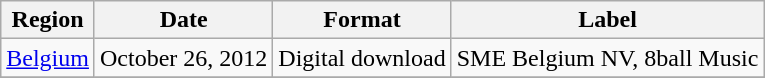<table class=wikitable>
<tr>
<th>Region</th>
<th>Date</th>
<th>Format</th>
<th>Label</th>
</tr>
<tr>
<td><a href='#'>Belgium</a></td>
<td>October 26, 2012</td>
<td>Digital download</td>
<td>SME Belgium NV, 8ball Music</td>
</tr>
<tr>
</tr>
</table>
